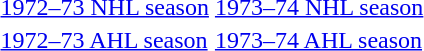<table>
<tr>
<td><a href='#'>1972–73 NHL season</a></td>
<td><a href='#'>1973–74 NHL season</a></td>
</tr>
<tr>
<td><a href='#'>1972–73 AHL season</a></td>
<td><a href='#'>1973–74 AHL season</a></td>
</tr>
<tr>
</tr>
</table>
